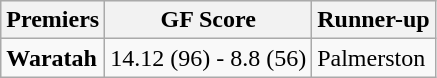<table class="wikitable" style="text-align:left;">
<tr style="background:#efefef;">
<th>Premiers</th>
<th>GF Score</th>
<th>Runner-up</th>
</tr>
<tr>
<td><strong>Waratah</strong></td>
<td>14.12 (96) - 8.8 (56)</td>
<td>Palmerston</td>
</tr>
</table>
